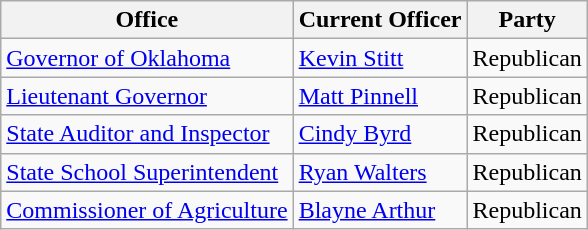<table class=wikitable>
<tr>
<th>Office</th>
<th>Current Officer</th>
<th>Party</th>
</tr>
<tr>
<td><a href='#'>Governor of Oklahoma</a></td>
<td><a href='#'>Kevin Stitt</a></td>
<td>Republican</td>
</tr>
<tr>
<td><a href='#'>Lieutenant Governor</a></td>
<td><a href='#'>Matt Pinnell</a></td>
<td>Republican</td>
</tr>
<tr>
<td><a href='#'>State Auditor and Inspector</a></td>
<td><a href='#'>Cindy Byrd</a></td>
<td>Republican</td>
</tr>
<tr>
<td><a href='#'>State School Superintendent</a></td>
<td><a href='#'>Ryan Walters</a></td>
<td>Republican</td>
</tr>
<tr>
<td><a href='#'>Commissioner of Agriculture</a></td>
<td><a href='#'>Blayne Arthur</a></td>
<td>Republican</td>
</tr>
</table>
